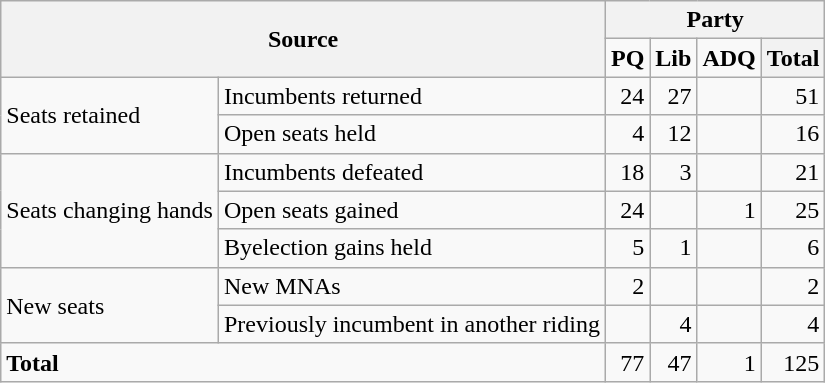<table class="wikitable" style="text-align:right;">
<tr>
<th colspan="2" rowspan="2">Source</th>
<th colspan="6">Party</th>
</tr>
<tr>
<td><strong>PQ</strong></td>
<td><strong>Lib</strong></td>
<td><strong>ADQ</strong></td>
<th>Total</th>
</tr>
<tr>
<td rowspan="2" style="text-align:left;">Seats retained</td>
<td style="text-align:left;">Incumbents returned</td>
<td>24</td>
<td>27</td>
<td></td>
<td>51</td>
</tr>
<tr>
<td style="text-align:left;">Open seats held</td>
<td>4</td>
<td>12</td>
<td></td>
<td>16</td>
</tr>
<tr>
<td rowspan="3" style="text-align:left;">Seats changing hands</td>
<td style="text-align:left;">Incumbents defeated</td>
<td>18</td>
<td>3</td>
<td></td>
<td>21</td>
</tr>
<tr>
<td style="text-align:left;">Open seats gained</td>
<td>24</td>
<td></td>
<td>1</td>
<td>25</td>
</tr>
<tr>
<td style="text-align:left;">Byelection gains held</td>
<td>5</td>
<td>1</td>
<td></td>
<td>6</td>
</tr>
<tr>
<td rowspan="2" style="text-align:left;">New seats</td>
<td style="text-align:left;">New MNAs</td>
<td>2</td>
<td></td>
<td></td>
<td>2</td>
</tr>
<tr>
<td style="text-align:left;">Previously incumbent in another riding</td>
<td></td>
<td>4</td>
<td></td>
<td>4</td>
</tr>
<tr>
<td colspan="2" style="text-align:left;"><strong>Total</strong></td>
<td>77</td>
<td>47</td>
<td>1</td>
<td>125</td>
</tr>
</table>
